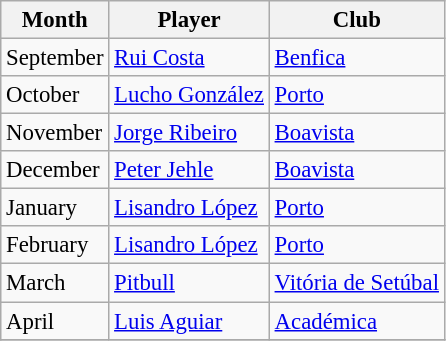<table class="wikitable" style="font-size:95%">
<tr>
<th>Month</th>
<th>Player</th>
<th>Club</th>
</tr>
<tr --->
<td>September</td>
<td> <a href='#'>Rui Costa</a></td>
<td><a href='#'>Benfica</a></td>
</tr>
<tr>
<td>October</td>
<td> <a href='#'>Lucho González</a></td>
<td><a href='#'>Porto</a></td>
</tr>
<tr>
<td>November</td>
<td> <a href='#'>Jorge Ribeiro</a></td>
<td><a href='#'>Boavista</a></td>
</tr>
<tr>
<td>December</td>
<td> <a href='#'>Peter Jehle</a></td>
<td><a href='#'>Boavista</a></td>
</tr>
<tr>
<td>January</td>
<td> <a href='#'>Lisandro López</a></td>
<td><a href='#'>Porto</a></td>
</tr>
<tr>
<td>February</td>
<td> <a href='#'>Lisandro López</a></td>
<td><a href='#'>Porto</a></td>
</tr>
<tr>
<td>March</td>
<td> <a href='#'>Pitbull</a></td>
<td><a href='#'>Vitória de Setúbal</a></td>
</tr>
<tr>
<td>April</td>
<td> <a href='#'>Luis Aguiar</a></td>
<td><a href='#'>Académica</a></td>
</tr>
<tr>
</tr>
</table>
